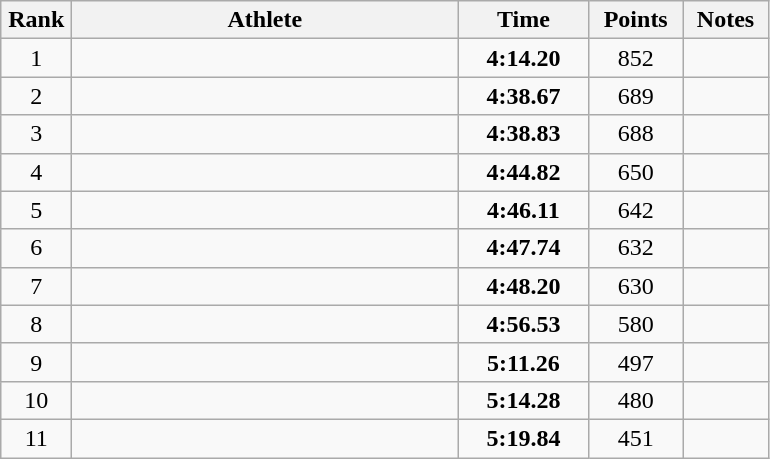<table class="wikitable" style="text-align:center">
<tr>
<th width=40>Rank</th>
<th width=250>Athlete</th>
<th width=80>Time</th>
<th width=55>Points</th>
<th width=50>Notes</th>
</tr>
<tr>
<td>1</td>
<td align=left></td>
<td><strong>4:14.20</strong></td>
<td>852</td>
<td></td>
</tr>
<tr>
<td>2</td>
<td align=left></td>
<td><strong>4:38.67</strong></td>
<td>689</td>
<td></td>
</tr>
<tr>
<td>3</td>
<td align=left></td>
<td><strong>4:38.83</strong></td>
<td>688</td>
<td></td>
</tr>
<tr>
<td>4</td>
<td align=left></td>
<td><strong>4:44.82</strong></td>
<td>650</td>
<td></td>
</tr>
<tr>
<td>5</td>
<td align=left></td>
<td><strong>4:46.11</strong></td>
<td>642</td>
<td></td>
</tr>
<tr>
<td>6</td>
<td align=left></td>
<td><strong>4:47.74</strong></td>
<td>632</td>
<td></td>
</tr>
<tr>
<td>7</td>
<td align=left></td>
<td><strong>4:48.20</strong></td>
<td>630</td>
<td></td>
</tr>
<tr>
<td>8</td>
<td align=left></td>
<td><strong>4:56.53</strong></td>
<td>580</td>
<td></td>
</tr>
<tr>
<td>9</td>
<td align=left></td>
<td><strong>5:11.26</strong></td>
<td>497</td>
<td></td>
</tr>
<tr>
<td>10</td>
<td align=left></td>
<td><strong>5:14.28</strong></td>
<td>480</td>
<td></td>
</tr>
<tr>
<td>11</td>
<td align=left></td>
<td><strong>5:19.84</strong></td>
<td>451</td>
<td></td>
</tr>
</table>
